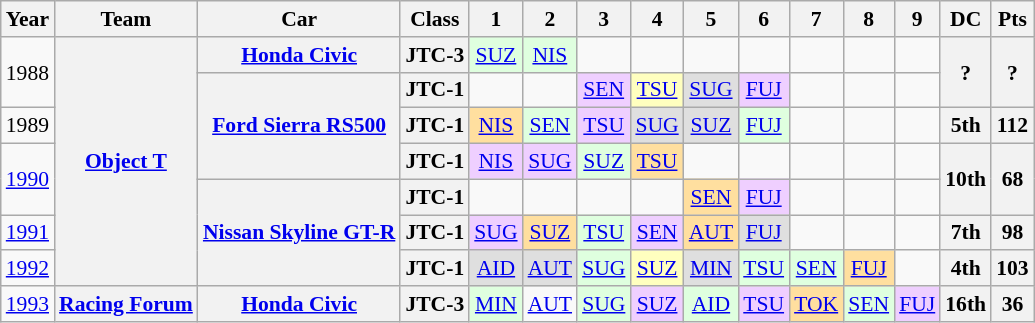<table class="wikitable"style="text-align:center;font-size:90%">
<tr>
<th>Year</th>
<th>Team</th>
<th>Car</th>
<th>Class</th>
<th>1</th>
<th>2</th>
<th>3</th>
<th>4</th>
<th>5</th>
<th>6</th>
<th>7</th>
<th>8</th>
<th>9</th>
<th>DC</th>
<th>Pts</th>
</tr>
<tr>
<td rowspan="2">1988</td>
<th rowspan="7"><a href='#'>Object T</a></th>
<th><a href='#'>Honda Civic</a></th>
<th>JTC-3</th>
<td style="background:#DFFFDF;"><a href='#'>SUZ</a><br></td>
<td style="background:#DFFFDF;"><a href='#'>NIS</a><br></td>
<td></td>
<td></td>
<td></td>
<td></td>
<td></td>
<td></td>
<td></td>
<th rowspan="2">?</th>
<th rowspan="2">?</th>
</tr>
<tr>
<th rowspan="3"><a href='#'>Ford Sierra RS500</a></th>
<th>JTC-1</th>
<td></td>
<td></td>
<td style="background:#EFCFFF;"><a href='#'>SEN</a><br></td>
<td style="background:#FFFFBF;"><a href='#'>TSU</a><br></td>
<td style="background:#DFDFDF;"><a href='#'>SUG</a><br></td>
<td style="background:#EFCFFF;"><a href='#'>FUJ</a><br></td>
<td></td>
<td></td>
<td></td>
</tr>
<tr>
<td>1989</td>
<th>JTC-1</th>
<td style="background:#FFDF9F;"><a href='#'>NIS</a><br></td>
<td style="background:#DFFFDF"><a href='#'>SEN</a><br></td>
<td style="background:#EFCFFF;"><a href='#'>TSU</a><br></td>
<td style="background:#DFDFDF;"><a href='#'>SUG</a><br></td>
<td style="background:#DFDFDF;"><a href='#'>SUZ</a><br></td>
<td style="background:#DFFFDF;"><a href='#'>FUJ</a><br></td>
<td></td>
<td></td>
<td></td>
<th>5th</th>
<th>112</th>
</tr>
<tr>
<td rowspan="2"><a href='#'>1990</a></td>
<th>JTC-1</th>
<td style="background:#EFCFFF;"><a href='#'>NIS</a><br></td>
<td style="background:#EFCFFF;"><a href='#'>SUG</a><br></td>
<td style="background:#DFFFDF;"><a href='#'>SUZ</a><br></td>
<td style="background:#FFDF9F;"><a href='#'>TSU</a><br></td>
<td></td>
<td></td>
<td></td>
<td></td>
<td></td>
<th rowspan="2">10th</th>
<th rowspan="2">68</th>
</tr>
<tr>
<th rowspan="3"><a href='#'>Nissan Skyline GT-R</a></th>
<th>JTC-1</th>
<td></td>
<td></td>
<td></td>
<td></td>
<td style="background:#FFDF9F;"><a href='#'>SEN</a><br></td>
<td style="background:#EFCFFF;"><a href='#'>FUJ</a><br></td>
<td></td>
<td></td>
<td></td>
</tr>
<tr>
<td><a href='#'>1991</a></td>
<th>JTC-1</th>
<td style="background:#EFCFFF;"><a href='#'>SUG</a><br></td>
<td style="background:#FFDF9F;"><a href='#'>SUZ</a><br></td>
<td style="background:#DFFFDF;"><a href='#'>TSU</a><br></td>
<td style="background:#EFCFFF;"><a href='#'>SEN</a><br></td>
<td style="background:#FFDF9F;"><a href='#'>AUT</a><br></td>
<td style="background:#DFDFDF;"><a href='#'>FUJ</a><br></td>
<td></td>
<td></td>
<td></td>
<th>7th</th>
<th>98</th>
</tr>
<tr>
<td><a href='#'>1992</a></td>
<th>JTC-1</th>
<td style="background:#DFDFDF;"><a href='#'>AID</a><br></td>
<td style="background:#DFDFDF;"><a href='#'>AUT</a><br></td>
<td style="background:#DFFFDF;"><a href='#'>SUG</a><br></td>
<td style="background:#FFFFBF;"><a href='#'>SUZ</a><br></td>
<td style="background:#DFDFDF;"><a href='#'>MIN</a><br></td>
<td style="background:#DFFFDF;"><a href='#'>TSU</a><br></td>
<td style="background:#DFFFDF;"><a href='#'>SEN</a><br></td>
<td style="background:#FFDF9F;"><a href='#'>FUJ</a><br></td>
<td></td>
<th>4th</th>
<th>103</th>
</tr>
<tr>
<td><a href='#'>1993</a></td>
<th><a href='#'>Racing Forum</a></th>
<th><a href='#'>Honda Civic</a></th>
<th>JTC-3</th>
<td style="background:#DFFFDF;"><a href='#'>MIN</a><br></td>
<td><a href='#'>AUT</a></td>
<td style="background:#DFFFDF;"><a href='#'>SUG</a><br></td>
<td style="background:#EFCFFF;"><a href='#'>SUZ</a><br></td>
<td style="background:#DFFFDF;"><a href='#'>AID</a><br></td>
<td style="background:#EFCFFF;"><a href='#'>TSU</a><br></td>
<td style="background:#FFDF9F;"><a href='#'>TOK</a><br></td>
<td style="background:#DFFFDF;"><a href='#'>SEN</a><br></td>
<td style="background:#EFCFFF;"><a href='#'>FUJ</a><br></td>
<th>16th</th>
<th>36</th>
</tr>
</table>
